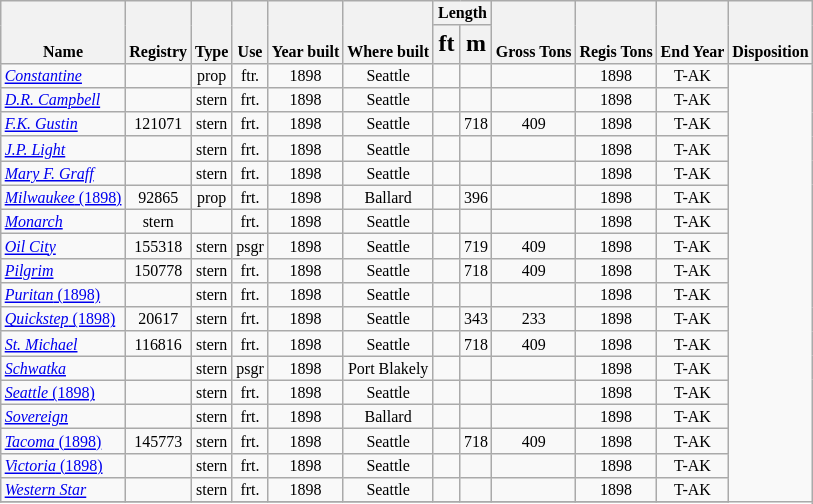<table class="wikitable collapsible sortable">
<tr valign=bottom style="font-size:8pt">
<th rowspan=2>Name</th>
<th rowspan=2>Registry</th>
<th rowspan=2>Type</th>
<th rowspan=2>Use</th>
<th rowspan=2>Year built</th>
<th rowspan=2>Where built</th>
<th colspan=2>Length</th>
<th rowspan=2>Gross Tons</th>
<th rowspan=2>Regis Tons</th>
<th rowspan=2>End Year</th>
<th rowspan=2>Disposition</th>
</tr>
<tr>
<th>ft</th>
<th>m<br></th>
</tr>
<tr align=center valign=top style="font-size:8pt">
<td align="left"><a href='#'><em>Constantine</em></a></td>
<td></td>
<td>prop</td>
<td>ftr.</td>
<td>1898</td>
<td>Seattle</td>
<td></td>
<td></td>
<td></td>
<td>1898</td>
<td>T-AK<br></td>
</tr>
<tr align=center valign=top style="font-size:8pt">
<td align="left"><em><a href='#'>D.R. Campbell</a></em></td>
<td></td>
<td>stern</td>
<td>frt.</td>
<td>1898</td>
<td>Seattle</td>
<td></td>
<td></td>
<td></td>
<td>1898</td>
<td>T-AK<br></td>
</tr>
<tr align=center valign=top style="font-size:8pt">
<td align="left"><em><a href='#'>F.K. Gustin</a></em></td>
<td>121071</td>
<td>stern</td>
<td>frt.</td>
<td>1898</td>
<td>Seattle</td>
<td></td>
<td>718</td>
<td>409</td>
<td>1898</td>
<td>T-AK<br></td>
</tr>
<tr align=center valign=top style="font-size:8pt">
<td align="left"><em><a href='#'>J.P. Light</a></em></td>
<td></td>
<td>stern</td>
<td>frt.</td>
<td>1898</td>
<td>Seattle</td>
<td></td>
<td></td>
<td></td>
<td>1898</td>
<td>T-AK<br></td>
</tr>
<tr align=center valign=top style="font-size:8pt">
<td align="left"><em><a href='#'>Mary F. Graff</a></em></td>
<td></td>
<td>stern</td>
<td>frt.</td>
<td>1898</td>
<td>Seattle</td>
<td></td>
<td></td>
<td></td>
<td>1898</td>
<td>T-AK<br></td>
</tr>
<tr align=center valign=top style="font-size:8pt">
<td align="left"><a href='#'><em>Milwaukee</em> (1898)</a></td>
<td>92865</td>
<td>prop</td>
<td>frt.</td>
<td>1898</td>
<td>Ballard</td>
<td></td>
<td>396</td>
<td></td>
<td>1898</td>
<td>T-AK<br></td>
</tr>
<tr align=center valign=top style="font-size:8pt">
<td align="left"><a href='#'><em>Monarch</em></a></td>
<td>stern</td>
<td></td>
<td>frt.</td>
<td>1898</td>
<td>Seattle</td>
<td></td>
<td></td>
<td></td>
<td>1898</td>
<td>T-AK<br></td>
</tr>
<tr align=center valign=top style="font-size:8pt">
<td align="left"><em><a href='#'>Oil City</a></em></td>
<td>155318</td>
<td>stern</td>
<td>psgr</td>
<td>1898</td>
<td>Seattle</td>
<td></td>
<td>719</td>
<td>409</td>
<td>1898</td>
<td>T-AK<br></td>
</tr>
<tr align=center valign=top style="font-size:8pt">
<td align="left"><a href='#'><em>Pilgrim</em></a></td>
<td>150778</td>
<td>stern</td>
<td>frt.</td>
<td>1898</td>
<td>Seattle</td>
<td></td>
<td>718</td>
<td>409</td>
<td>1898</td>
<td>T-AK<br></td>
</tr>
<tr align=center valign=top style="font-size:8pt">
<td align="left"><a href='#'><em>Puritan</em> (1898)</a></td>
<td></td>
<td>stern</td>
<td>frt.</td>
<td>1898</td>
<td>Seattle</td>
<td></td>
<td></td>
<td></td>
<td>1898</td>
<td>T-AK<br></td>
</tr>
<tr align=center valign=top style="font-size:8pt">
<td align="left"><a href='#'><em>Quickstep</em> (1898)</a></td>
<td>20617</td>
<td>stern</td>
<td>frt.</td>
<td>1898</td>
<td>Seattle</td>
<td></td>
<td>343</td>
<td>233</td>
<td>1898</td>
<td>T-AK<br></td>
</tr>
<tr align=center valign=top style="font-size:8pt">
<td align="left"><a href='#'><em>St. Michael</em></a></td>
<td>116816</td>
<td>stern</td>
<td>frt.</td>
<td>1898</td>
<td>Seattle</td>
<td></td>
<td>718</td>
<td>409</td>
<td>1898</td>
<td>T-AK<br></td>
</tr>
<tr align=center valign=top style="font-size:8pt">
<td align="left"><em><a href='#'>Schwatka</a></em></td>
<td></td>
<td>stern</td>
<td>psgr</td>
<td>1898</td>
<td>Port Blakely</td>
<td></td>
<td></td>
<td></td>
<td>1898</td>
<td>T-AK<br></td>
</tr>
<tr align=center valign=top style="font-size:8pt">
<td align="left"><a href='#'><em>Seattle</em> (1898)</a></td>
<td></td>
<td>stern</td>
<td>frt.</td>
<td>1898</td>
<td>Seattle</td>
<td></td>
<td></td>
<td></td>
<td>1898</td>
<td>T-AK<br></td>
</tr>
<tr align=center valign=top style="font-size:8pt">
<td align="left"><a href='#'><em>Sovereign</em></a></td>
<td></td>
<td>stern</td>
<td>frt.</td>
<td>1898</td>
<td>Ballard</td>
<td></td>
<td></td>
<td></td>
<td>1898</td>
<td>T-AK<br></td>
</tr>
<tr align=center valign=top style="font-size:8pt">
<td align="left"><a href='#'><em>Tacoma</em> (1898)</a></td>
<td>145773</td>
<td>stern</td>
<td>frt.</td>
<td>1898</td>
<td>Seattle</td>
<td></td>
<td>718</td>
<td>409</td>
<td>1898</td>
<td>T-AK<br></td>
</tr>
<tr align=center valign=top style="font-size:8pt">
<td align="left"><a href='#'><em>Victoria</em> (1898)</a></td>
<td></td>
<td>stern</td>
<td>frt.</td>
<td>1898</td>
<td>Seattle</td>
<td></td>
<td></td>
<td></td>
<td>1898</td>
<td>T-AK<br></td>
</tr>
<tr align=center valign=top style="font-size:8pt">
<td align="left"><a href='#'><em>Western Star</em></a></td>
<td></td>
<td>stern</td>
<td>frt.</td>
<td>1898</td>
<td>Seattle</td>
<td></td>
<td></td>
<td></td>
<td>1898</td>
<td>T-AK</td>
</tr>
<tr>
</tr>
</table>
